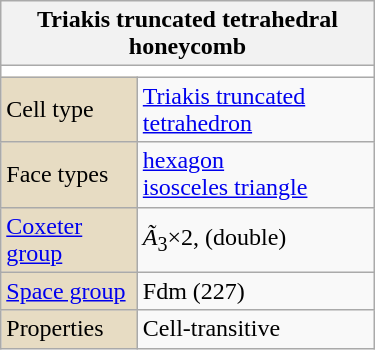<table class="wikitable" align="right" style="margin-left:10px" width="250">
<tr>
<th bgcolor=#e7dcc3 colspan=2>Triakis truncated tetrahedral honeycomb</th>
</tr>
<tr>
<td bgcolor=#ffffff align=center colspan=2></td>
</tr>
<tr>
<td bgcolor=#e7dcc3>Cell type</td>
<td><a href='#'>Triakis truncated tetrahedron</a></td>
</tr>
<tr>
<td bgcolor=#e7dcc3>Face types</td>
<td><a href='#'>hexagon</a><br><a href='#'>isosceles triangle</a></td>
</tr>
<tr>
<td bgcolor=#e7dcc3><a href='#'>Coxeter group</a></td>
<td><em>Ã</em><sub>3</sub>×2,  (double)</td>
</tr>
<tr>
<td bgcolor=#e7dcc3><a href='#'>Space group</a></td>
<td>Fdm (227)</td>
</tr>
<tr>
<td bgcolor=#e7dcc3>Properties</td>
<td>Cell-transitive</td>
</tr>
</table>
